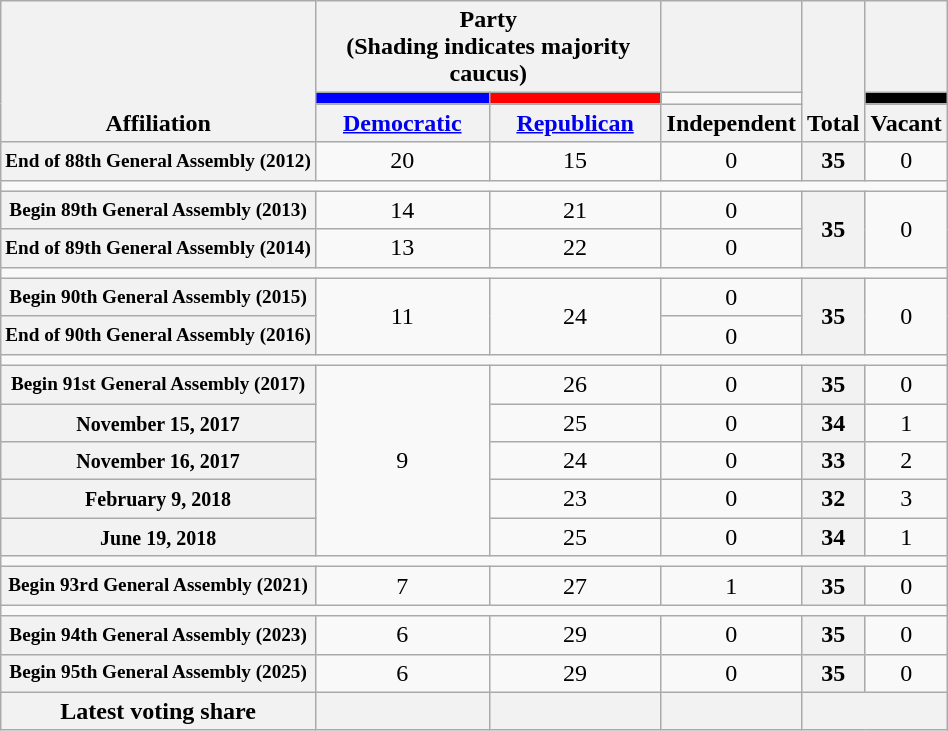<table class=wikitable style="text-align:center; width:50%">
<tr valign=bottom>
<th rowspan=3>Affiliation</th>
<th colspan=2>Party <div>(Shading indicates majority caucus)</div></th>
<th></th>
<th rowspan=3>Total</th>
<th></th>
</tr>
<tr style="height:5px">
<td style="background: blue"></td>
<td style="background: red"></td>
<td></td>
<td style="background: black"></td>
</tr>
<tr>
<th><a href='#'>Democratic</a></th>
<th><a href='#'>Republican</a></th>
<th>Independent</th>
<th>Vacant</th>
</tr>
<tr>
<th nowrap style="font-size:80%">End of 88th General Assembly (2012)</th>
<td>20</td>
<td>15</td>
<td>0</td>
<th>35</th>
<td>0</td>
</tr>
<tr>
<td colspan="6"></td>
</tr>
<tr>
<th nowrap style="font-size:80%">Begin 89th General Assembly (2013)</th>
<td>14</td>
<td>21</td>
<td>0</td>
<th rowspan="2">35</th>
<td rowspan="2">0</td>
</tr>
<tr>
<th nowrap style="font-size:80%">End of 89th General Assembly (2014)</th>
<td>13</td>
<td>22</td>
<td>0</td>
</tr>
<tr>
<td colspan="6"></td>
</tr>
<tr>
<th nowrap style="font-size:80%">Begin 90th General Assembly (2015)</th>
<td rowspan="2">11</td>
<td rowspan="2" >24</td>
<td>0</td>
<th rowspan="2">35</th>
<td rowspan="2">0</td>
</tr>
<tr>
<th nowrap style="font-size:80%">End of 90th General Assembly (2016)</th>
<td>0</td>
</tr>
<tr>
<td colspan="6"></td>
</tr>
<tr>
<th nowrap style="font-size:80%">Begin 91st General Assembly (2017)</th>
<td rowspan="5">9</td>
<td>26</td>
<td>0</td>
<th>35</th>
<td>0</td>
</tr>
<tr>
<th><small>November 15, 2017</small></th>
<td>25</td>
<td>0</td>
<th>34</th>
<td>1</td>
</tr>
<tr>
<th><small>November 16, 2017</small></th>
<td>24</td>
<td>0</td>
<th>33</th>
<td>2</td>
</tr>
<tr>
<th><small>February 9, 2018</small></th>
<td>23</td>
<td>0</td>
<th>32</th>
<td>3</td>
</tr>
<tr>
<th><small>June 19, 2018</small></th>
<td>25</td>
<td>0</td>
<th>34</th>
<td>1</td>
</tr>
<tr>
<td colspan="6"></td>
</tr>
<tr>
<th nowrap style="font-size:80%">Begin 93rd General Assembly (2021)</th>
<td>7</td>
<td>27</td>
<td>1</td>
<th>35</th>
<td>0</td>
</tr>
<tr>
<td colspan="6"></td>
</tr>
<tr>
<th nowrap style="font-size:80%">Begin 94th General Assembly (2023)</th>
<td>6</td>
<td>29</td>
<td>0</td>
<th>35</th>
<td>0</td>
</tr>
<tr>
<th nowrap style="font-size:80%">Begin 95th General Assembly (2025)</th>
<td>6</td>
<td>29</td>
<td>0</td>
<th>35</th>
<td>0</td>
</tr>
<tr>
<th>Latest voting share</th>
<th></th>
<th></th>
<th></th>
<th colspan="2"></th>
</tr>
</table>
